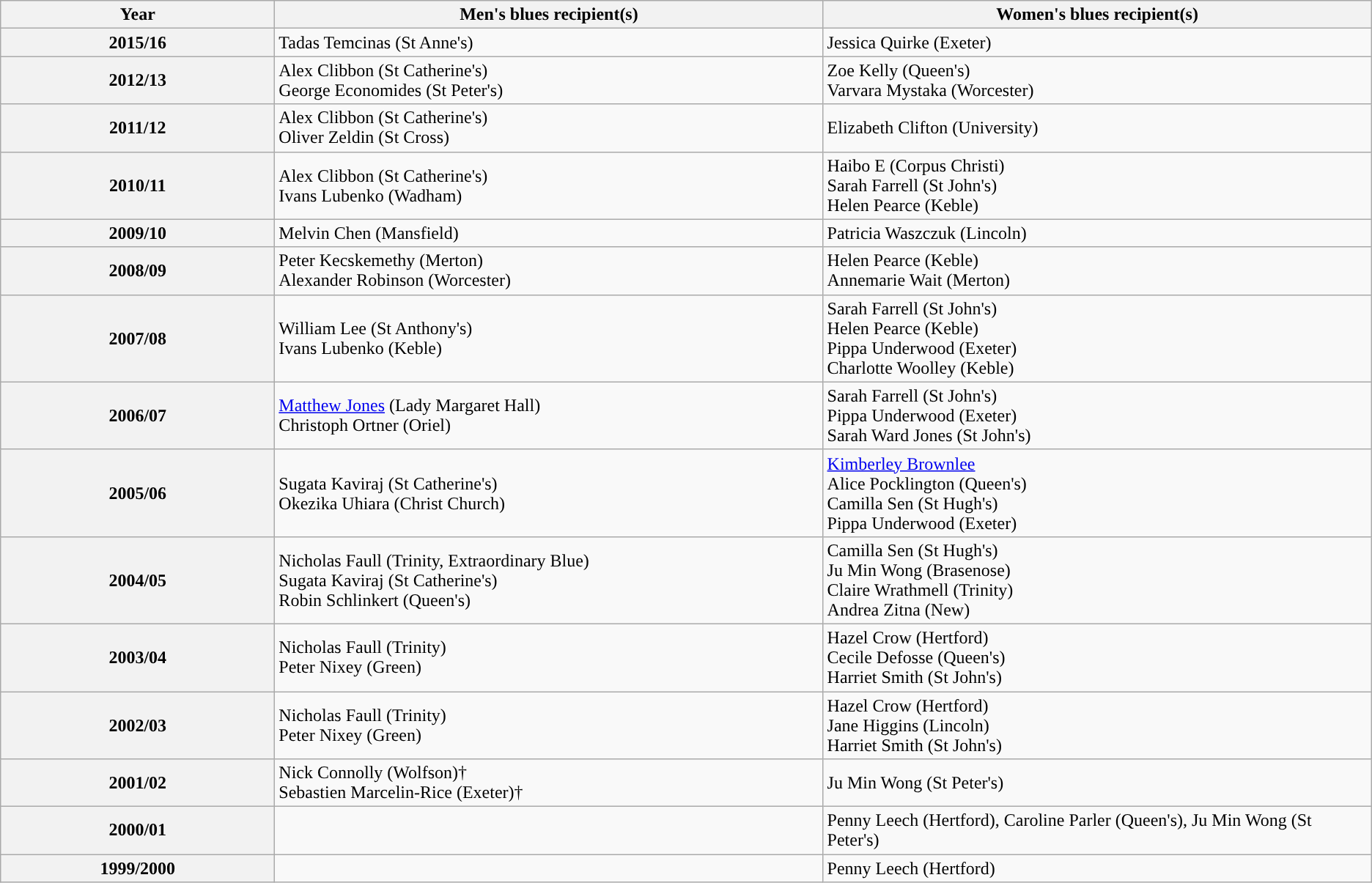<table class="wikitable">
<tr>
<th style="width:20%;">Year</th>
<th style="width:40%;">Men's blues recipient(s)</th>
<th style="width:40%;">Women's blues recipient(s)</th>
</tr>
<tr>
<th>2015/16</th>
<td>Tadas Temcinas (St Anne's)</td>
<td>Jessica Quirke (Exeter)</td>
</tr>
<tr>
<th>2012/13</th>
<td>Alex Clibbon (St Catherine's)<br>George Economides (St Peter's)</td>
<td>Zoe Kelly (Queen's)<br>Varvara Mystaka (Worcester)</td>
</tr>
<tr>
<th>2011/12</th>
<td>Alex Clibbon (St Catherine's)<br>Oliver Zeldin (St Cross)</td>
<td>Elizabeth Clifton (University)</td>
</tr>
<tr>
<th>2010/11</th>
<td>Alex Clibbon (St Catherine's)<br>Ivans Lubenko (Wadham)</td>
<td>Haibo E (Corpus Christi)<br>Sarah Farrell (St John's)<br>Helen Pearce (Keble)</td>
</tr>
<tr>
<th>2009/10</th>
<td>Melvin Chen (Mansfield)</td>
<td>Patricia Waszczuk (Lincoln)</td>
</tr>
<tr>
<th>2008/09</th>
<td>Peter Kecskemethy (Merton)<br>Alexander Robinson (Worcester)</td>
<td>Helen Pearce (Keble)<br>Annemarie Wait (Merton)</td>
</tr>
<tr>
<th>2007/08</th>
<td>William Lee (St Anthony's)<br>Ivans Lubenko (Keble)</td>
<td>Sarah Farrell (St John's)<br>Helen Pearce (Keble)<br>Pippa Underwood (Exeter)<br>Charlotte Woolley (Keble)</td>
</tr>
<tr>
<th>2006/07</th>
<td><a href='#'>Matthew Jones</a> (Lady Margaret Hall)<br>Christoph Ortner (Oriel)</td>
<td>Sarah Farrell (St John's)<br>Pippa Underwood (Exeter)<br>Sarah Ward Jones (St John's)</td>
</tr>
<tr>
<th>2005/06</th>
<td>Sugata Kaviraj (St Catherine's)<br>Okezika Uhiara (Christ Church)</td>
<td><a href='#'>Kimberley Brownlee</a><br>Alice Pocklington (Queen's)<br>Camilla Sen (St Hugh's)<br>Pippa Underwood (Exeter)</td>
</tr>
<tr>
<th>2004/05</th>
<td>Nicholas Faull (Trinity, Extraordinary Blue)<br>Sugata Kaviraj (St Catherine's)<br>Robin Schlinkert (Queen's)</td>
<td>Camilla Sen (St Hugh's)<br>Ju Min Wong (Brasenose)<br>Claire Wrathmell (Trinity)<br>Andrea Zitna (New)</td>
</tr>
<tr>
<th>2003/04</th>
<td>Nicholas Faull (Trinity)<br>Peter Nixey (Green)</td>
<td>Hazel Crow (Hertford)<br>Cecile Defosse (Queen's)<br>Harriet Smith (St John's)</td>
</tr>
<tr>
<th>2002/03</th>
<td>Nicholas Faull (Trinity)<br>Peter Nixey (Green)</td>
<td>Hazel Crow (Hertford)<br>Jane Higgins (Lincoln)<br>Harriet Smith (St John's)</td>
</tr>
<tr>
<th>2001/02</th>
<td>Nick Connolly (Wolfson)†<br>Sebastien Marcelin-Rice (Exeter)†</td>
<td>Ju Min Wong (St Peter's)</td>
</tr>
<tr>
<th>2000/01</th>
<td></td>
<td>Penny Leech (Hertford), Caroline Parler (Queen's), Ju Min Wong (St Peter's)</td>
</tr>
<tr>
<th>1999/2000</th>
<td></td>
<td>Penny Leech (Hertford)</td>
</tr>
</table>
